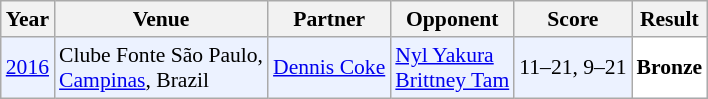<table class="sortable wikitable" style="font-size: 90%;">
<tr>
<th>Year</th>
<th>Venue</th>
<th>Partner</th>
<th>Opponent</th>
<th>Score</th>
<th>Result</th>
</tr>
<tr style="background:#ECF2FF">
<td align="center"><a href='#'>2016</a></td>
<td align="left">Clube Fonte São Paulo,<br><a href='#'>Campinas</a>, Brazil</td>
<td align="left"> <a href='#'>Dennis Coke</a></td>
<td align="left"> <a href='#'>Nyl Yakura</a><br> <a href='#'>Brittney Tam</a></td>
<td align="left">11–21, 9–21</td>
<td style="text-align:left; background:white"> <strong>Bronze</strong></td>
</tr>
</table>
